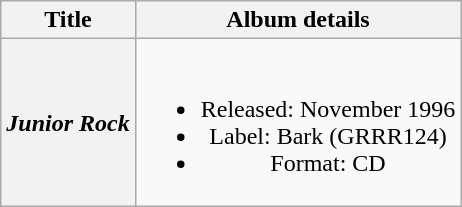<table class="wikitable plainrowheaders" style="text-align:center;" border="1">
<tr>
<th scope="col">Title</th>
<th scope="col">Album details</th>
</tr>
<tr>
<th scope="row"><em>Junior Rock</em></th>
<td><br><ul><li>Released: November 1996</li><li>Label: Bark (GRRR124)</li><li>Format: CD</li></ul></td>
</tr>
</table>
